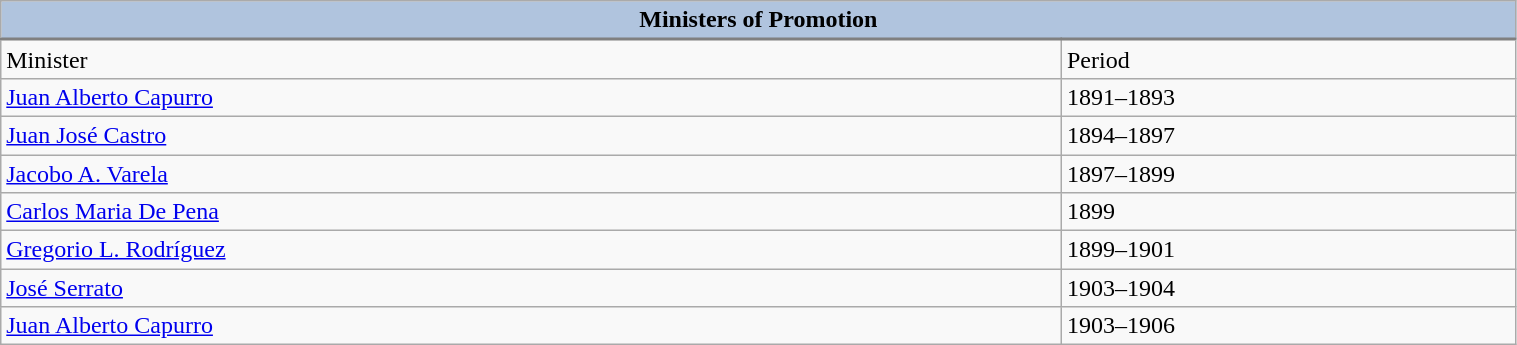<table class="wikitable" width=80%>
<tr>
<td style="text-align:center; border-bottom:2px solid gray;" bgcolor="lightsteelblue" colspan="2"><strong>Ministers of Promotion</strong></td>
</tr>
<tr>
<td width=70%>Minister</td>
<td>Period</td>
</tr>
<tr>
<td><a href='#'>Juan Alberto Capurro</a></td>
<td>1891–1893</td>
</tr>
<tr>
<td><a href='#'>Juan José Castro</a></td>
<td>1894–1897</td>
</tr>
<tr>
<td><a href='#'>Jacobo A. Varela</a></td>
<td>1897–1899</td>
</tr>
<tr>
<td><a href='#'>Carlos Maria De Pena</a></td>
<td>1899</td>
</tr>
<tr>
<td><a href='#'>Gregorio L. Rodríguez</a></td>
<td>1899–1901</td>
</tr>
<tr>
<td><a href='#'>José Serrato</a></td>
<td>1903–1904</td>
</tr>
<tr>
<td><a href='#'>Juan Alberto Capurro</a></td>
<td>1903–1906</td>
</tr>
</table>
